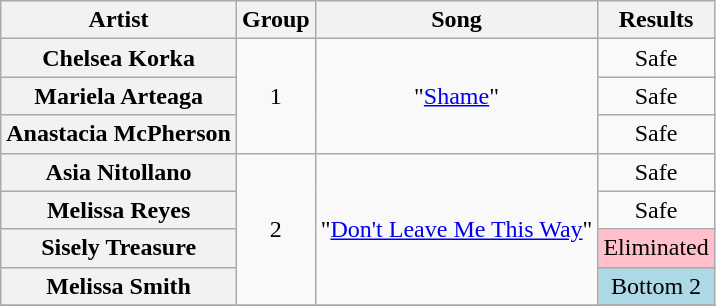<table class="wikitable plainrowheaders" style="text-align:center;">
<tr>
<th scope="col">Artist</th>
<th scope="col">Group</th>
<th scope="col">Song</th>
<th scope="col">Results</th>
</tr>
<tr>
<th scope="row">Chelsea Korka</th>
<td rowspan="3">1</td>
<td rowspan="3">"<a href='#'>Shame</a>"</td>
<td>Safe</td>
</tr>
<tr>
<th scope="row">Mariela Arteaga</th>
<td>Safe</td>
</tr>
<tr>
<th scope="row">Anastacia McPherson</th>
<td>Safe</td>
</tr>
<tr>
<th scope="row">Asia Nitollano</th>
<td rowspan="4">2</td>
<td rowspan="4">"<a href='#'>Don't Leave Me This Way</a>"</td>
<td>Safe</td>
</tr>
<tr>
<th scope="row">Melissa Reyes</th>
<td>Safe</td>
</tr>
<tr>
<th scope="row">Sisely Treasure</th>
<td style="background:pink;">Eliminated</td>
</tr>
<tr>
<th scope="row">Melissa Smith</th>
<td style="background:lightblue;">Bottom 2</td>
</tr>
<tr>
</tr>
</table>
